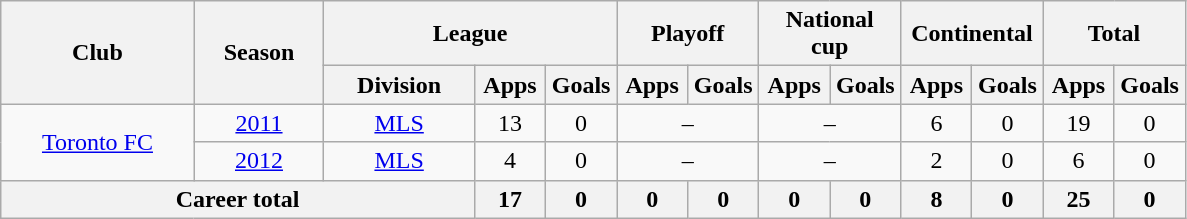<table class="wikitable" style="text-align:center">
<tr>
<th rowspan="2">Club</th>
<th rowspan="2">Season</th>
<th colspan="3">League</th>
<th colspan="2">Playoff</th>
<th colspan="2">National cup</th>
<th colspan="2">Continental</th>
<th colspan="2">Total</th>
</tr>
<tr>
<th>Division</th>
<th width="40">Apps</th>
<th width="40">Goals</th>
<th width="40">Apps</th>
<th width="40">Goals</th>
<th width="40">Apps</th>
<th width="40">Goals</th>
<th width="40">Apps</th>
<th width="40">Goals</th>
<th width="40">Apps</th>
<th width="40">Goals</th>
</tr>
<tr>
<td rowspan=2><a href='#'>Toronto FC</a></td>
<td><a href='#'>2011</a></td>
<td rowspan=1><a href='#'>MLS</a></td>
<td>13</td>
<td>0</td>
<td colspan="2">–</td>
<td colspan="2">–</td>
<td>6</td>
<td>0</td>
<td>19</td>
<td>0</td>
</tr>
<tr>
<td><a href='#'>2012</a></td>
<td rowspan=1><a href='#'>MLS</a></td>
<td>4</td>
<td>0</td>
<td colspan="2">–</td>
<td colspan="2">–</td>
<td>2</td>
<td>0</td>
<td>6</td>
<td>0</td>
</tr>
<tr>
<th colspan="3" width=40%>Career total</th>
<th>17</th>
<th>0</th>
<th>0</th>
<th>0</th>
<th>0</th>
<th>0</th>
<th>8</th>
<th>0</th>
<th>25</th>
<th>0</th>
</tr>
</table>
